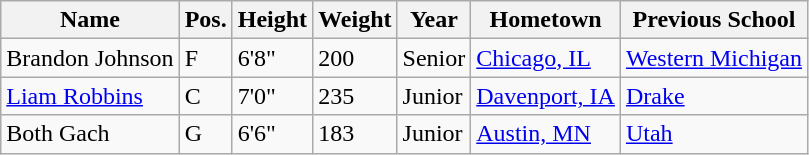<table class="wikitable sortable" border="1">
<tr>
<th>Name</th>
<th>Pos.</th>
<th>Height</th>
<th>Weight</th>
<th>Year</th>
<th>Hometown</th>
<th class="unsortable">Previous School</th>
</tr>
<tr>
<td>Brandon Johnson</td>
<td>F</td>
<td>6'8"</td>
<td>200</td>
<td>Senior</td>
<td><a href='#'>Chicago, IL</a></td>
<td><a href='#'>Western Michigan</a></td>
</tr>
<tr>
<td><a href='#'>Liam Robbins</a></td>
<td>C</td>
<td>7'0"</td>
<td>235</td>
<td>Junior</td>
<td><a href='#'>Davenport, IA</a></td>
<td><a href='#'>Drake</a></td>
</tr>
<tr>
<td>Both Gach</td>
<td>G</td>
<td>6'6"</td>
<td>183</td>
<td>Junior</td>
<td><a href='#'>Austin, MN</a></td>
<td><a href='#'>Utah</a></td>
</tr>
</table>
